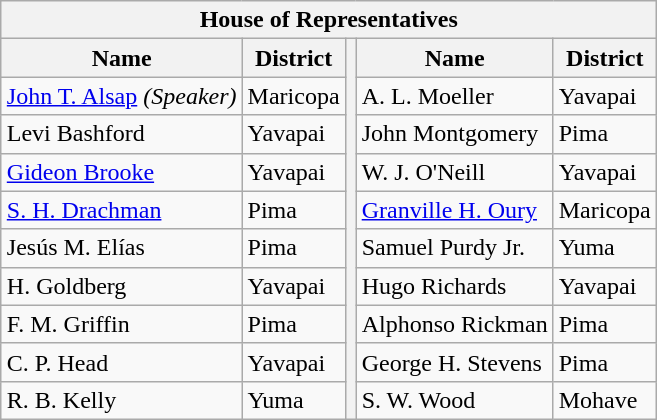<table class="wikitable" style="float: right">
<tr>
<th colspan="5">House of Representatives</th>
</tr>
<tr>
<th>Name</th>
<th>District</th>
<th rowspan="10"></th>
<th>Name</th>
<th>District</th>
</tr>
<tr>
<td><a href='#'>John T. Alsap</a> <em>(Speaker)</em></td>
<td>Maricopa</td>
<td>A. L. Moeller</td>
<td>Yavapai</td>
</tr>
<tr>
<td>Levi Bashford</td>
<td>Yavapai</td>
<td>John Montgomery</td>
<td>Pima</td>
</tr>
<tr>
<td><a href='#'>Gideon Brooke</a></td>
<td>Yavapai</td>
<td>W. J. O'Neill</td>
<td>Yavapai</td>
</tr>
<tr>
<td><a href='#'>S. H. Drachman</a></td>
<td>Pima</td>
<td><a href='#'>Granville H. Oury</a></td>
<td>Maricopa</td>
</tr>
<tr>
<td>Jesús M. Elías</td>
<td>Pima</td>
<td>Samuel Purdy Jr.</td>
<td>Yuma</td>
</tr>
<tr>
<td>H. Goldberg</td>
<td>Yavapai</td>
<td>Hugo Richards</td>
<td>Yavapai</td>
</tr>
<tr>
<td>F. M. Griffin</td>
<td>Pima</td>
<td>Alphonso Rickman</td>
<td>Pima</td>
</tr>
<tr>
<td>C. P. Head</td>
<td>Yavapai</td>
<td>George H. Stevens</td>
<td>Pima</td>
</tr>
<tr>
<td>R. B. Kelly</td>
<td>Yuma</td>
<td>S. W. Wood</td>
<td>Mohave</td>
</tr>
</table>
